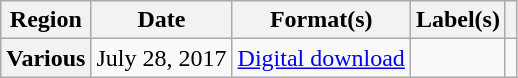<table class="wikitable plainrowheaders">
<tr>
<th scope="col">Region</th>
<th scope="col">Date</th>
<th scope="col">Format(s)</th>
<th scope="col">Label(s)</th>
<th scope="col"></th>
</tr>
<tr>
<th scope="row">Various</th>
<td>July 28, 2017</td>
<td><a href='#'>Digital download</a></td>
<td></td>
<td></td>
</tr>
</table>
